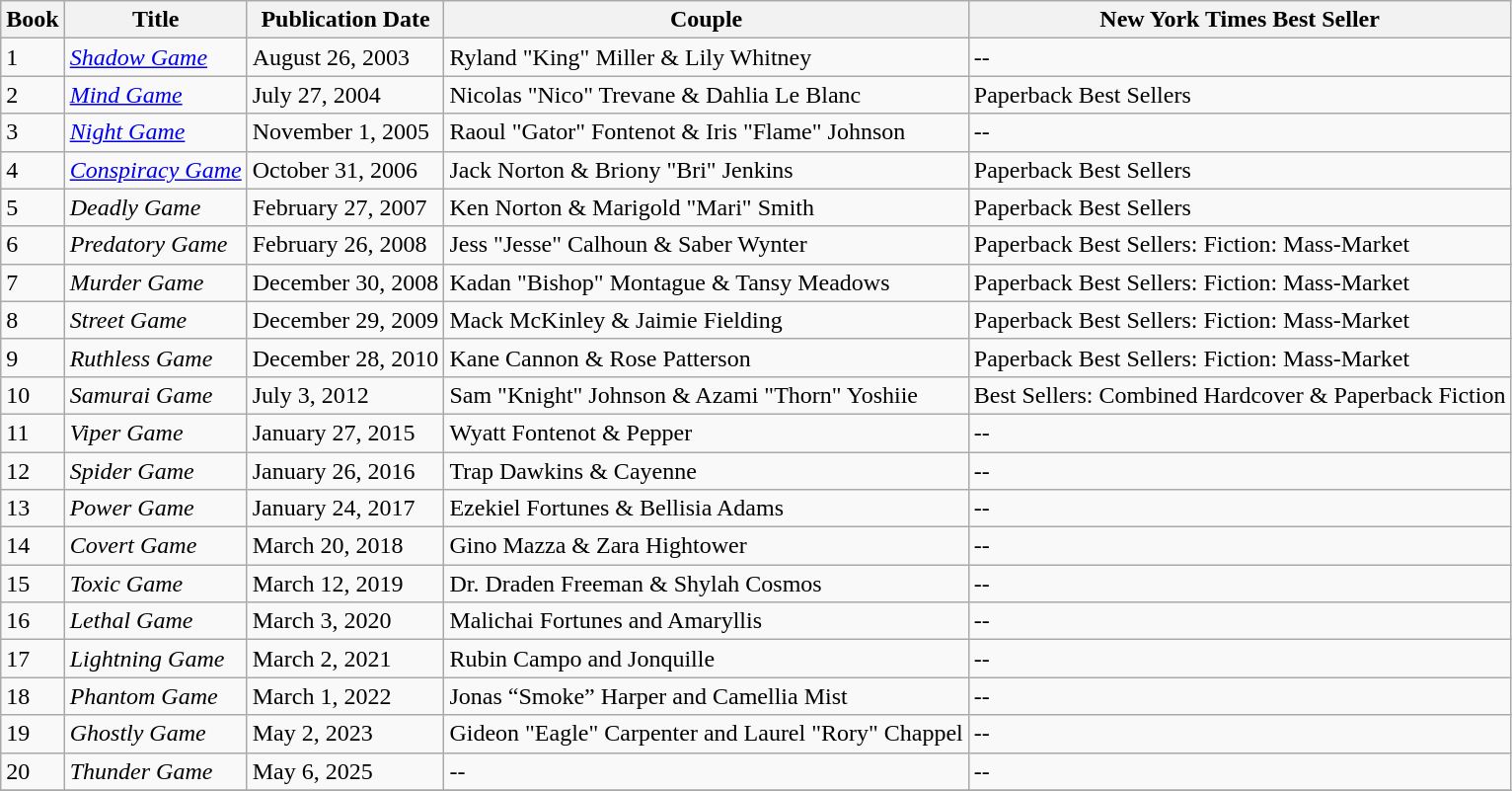<table class="wikitable sortable mw-collapsible">
<tr>
<th>Book</th>
<th>Title</th>
<th>Publication Date</th>
<th>Couple</th>
<th>New York Times Best Seller</th>
</tr>
<tr>
<td>1</td>
<td><em><a href='#'>Shadow Game</a></em></td>
<td>August 26, 2003</td>
<td>Ryland "King" Miller & Lily Whitney</td>
<td>--</td>
</tr>
<tr>
<td>2</td>
<td><em><a href='#'>Mind Game</a></em></td>
<td>July 27, 2004</td>
<td>Nicolas "Nico" Trevane & Dahlia Le Blanc</td>
<td>Paperback Best Sellers</td>
</tr>
<tr>
<td>3</td>
<td><em><a href='#'>Night Game</a></em></td>
<td>November 1, 2005</td>
<td>Raoul "Gator" Fontenot & Iris "Flame" Johnson</td>
<td>--</td>
</tr>
<tr>
<td>4</td>
<td><em><a href='#'>Conspiracy Game</a></em></td>
<td>October 31, 2006</td>
<td>Jack Norton & Briony "Bri" Jenkins</td>
<td>Paperback Best Sellers</td>
</tr>
<tr>
<td>5</td>
<td><em>Deadly Game</em></td>
<td>February 27, 2007</td>
<td>Ken Norton & Marigold "Mari" Smith</td>
<td>Paperback Best Sellers</td>
</tr>
<tr>
<td>6</td>
<td><em>Predatory Game</em></td>
<td>February 26, 2008</td>
<td>Jess "Jesse" Calhoun & Saber Wynter</td>
<td>Paperback Best Sellers: Fiction: Mass-Market</td>
</tr>
<tr>
<td>7</td>
<td><em>Murder Game</em></td>
<td>December 30, 2008</td>
<td>Kadan "Bishop" Montague & Tansy Meadows</td>
<td>Paperback Best Sellers: Fiction: Mass-Market</td>
</tr>
<tr>
<td>8</td>
<td><em>Street Game</em></td>
<td>December 29, 2009</td>
<td>Mack McKinley & Jaimie Fielding</td>
<td>Paperback Best Sellers: Fiction: Mass-Market</td>
</tr>
<tr>
<td>9</td>
<td><em>Ruthless Game</em></td>
<td>December 28, 2010</td>
<td>Kane Cannon & Rose Patterson</td>
<td>Paperback Best Sellers: Fiction: Mass-Market</td>
</tr>
<tr>
<td>10</td>
<td><em>Samurai Game</em></td>
<td>July 3, 2012</td>
<td>Sam "Knight" Johnson & Azami "Thorn" Yoshiie</td>
<td>Best Sellers: Combined Hardcover & Paperback Fiction</td>
</tr>
<tr>
<td>11</td>
<td><em>Viper Game</em></td>
<td>January 27, 2015</td>
<td>Wyatt Fontenot & Pepper</td>
<td>--</td>
</tr>
<tr>
<td>12</td>
<td><em>Spider Game</em></td>
<td>January 26, 2016</td>
<td>Trap Dawkins & Cayenne</td>
<td>--</td>
</tr>
<tr>
<td>13</td>
<td><em>Power Game</em></td>
<td>January 24, 2017</td>
<td>Ezekiel Fortunes & Bellisia Adams</td>
<td>--</td>
</tr>
<tr>
<td>14</td>
<td><em>Covert Game</em></td>
<td>March 20, 2018</td>
<td>Gino Mazza & Zara Hightower</td>
<td>--</td>
</tr>
<tr>
<td>15</td>
<td><em>Toxic Game</em></td>
<td>March 12, 2019</td>
<td>Dr. Draden Freeman & Shylah Cosmos</td>
<td>--</td>
</tr>
<tr>
<td>16</td>
<td><em>Lethal Game</em></td>
<td>March 3, 2020</td>
<td>Malichai Fortunes and Amaryllis</td>
<td>--</td>
</tr>
<tr>
<td>17</td>
<td><em>Lightning Game</em></td>
<td>March 2, 2021 </td>
<td>Rubin Campo and Jonquille</td>
<td>--</td>
</tr>
<tr>
<td>18</td>
<td><em>Phantom Game</em></td>
<td>March 1, 2022</td>
<td>Jonas “Smoke” Harper and Camellia Mist </td>
<td>--</td>
</tr>
<tr>
<td>19</td>
<td><em>Ghostly Game</em></td>
<td>May 2, 2023 </td>
<td>Gideon "Eagle" Carpenter and Laurel "Rory" Chappel </td>
<td>--</td>
</tr>
<tr>
<td>20</td>
<td><em>Thunder Game</em></td>
<td>May 6, 2025</td>
<td>--</td>
<td>--</td>
</tr>
<tr>
</tr>
</table>
